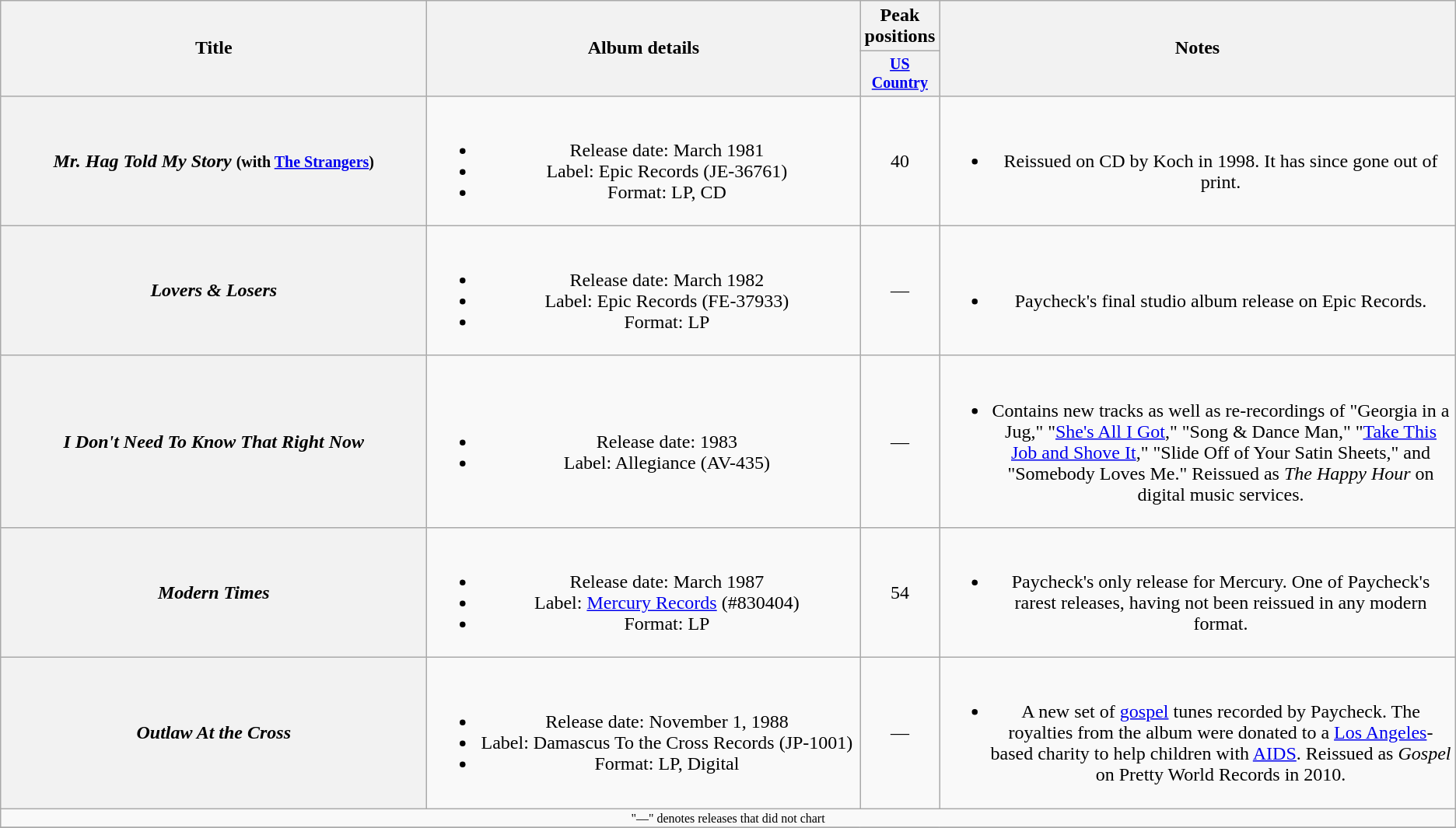<table class="wikitable plainrowheaders" style="text-align:center;">
<tr>
<th rowspan="2" style="width:25em;">Title</th>
<th rowspan="2" style="width:25em;">Album details</th>
<th>Peak positions</th>
<th rowspan="2" style="width:30em;">Notes</th>
</tr>
<tr style="font-size:smaller;">
<th style="width:45px;"><a href='#'>US Country</a></th>
</tr>
<tr>
<th scope="row"><em>Mr. Hag Told My Story</em> <small> (with <a href='#'>The Strangers</a>)</small></th>
<td><br><ul><li>Release date: March 1981</li><li>Label: Epic Records (JE-36761)</li><li>Format: LP, CD</li></ul></td>
<td>40</td>
<td><br><ul><li>Reissued on CD by Koch in 1998. It has since gone out of print.</li></ul></td>
</tr>
<tr>
<th scope="row"><em>Lovers & Losers</em></th>
<td><br><ul><li>Release date: March 1982</li><li>Label: Epic Records (FE-37933)</li><li>Format: LP</li></ul></td>
<td>—</td>
<td><br><ul><li>Paycheck's final studio album release on Epic Records.</li></ul></td>
</tr>
<tr>
<th scope="row"><em>I Don't Need To Know That Right Now</em></th>
<td><br><ul><li>Release date: 1983</li><li>Label: Allegiance (AV-435)</li></ul></td>
<td>—</td>
<td><br><ul><li>Contains new tracks as well as re-recordings of "Georgia in a Jug," "<a href='#'>She's All I Got</a>," "Song & Dance Man," "<a href='#'>Take This Job and Shove It</a>," "Slide Off of Your Satin Sheets," and "Somebody Loves Me."  Reissued as <em>The Happy Hour</em> on digital music services.</li></ul></td>
</tr>
<tr>
<th scope="row"><em>Modern Times</em></th>
<td><br><ul><li>Release date: March 1987</li><li>Label: <a href='#'>Mercury Records</a> (#830404)</li><li>Format: LP</li></ul></td>
<td>54</td>
<td><br><ul><li>Paycheck's only release for Mercury. One of Paycheck's rarest releases, having not been reissued in any modern format.</li></ul></td>
</tr>
<tr>
<th scope="row"><em>Outlaw At the Cross</em></th>
<td><br><ul><li>Release date: November 1, 1988</li><li>Label: Damascus To the Cross Records (JP-1001)</li><li>Format: LP, Digital</li></ul></td>
<td>—</td>
<td><br><ul><li>A new set of <a href='#'>gospel</a> tunes recorded by Paycheck. The royalties from the album were donated to a <a href='#'>Los Angeles</a>-based charity to help children with <a href='#'>AIDS</a>.  Reissued as <em>Gospel</em> on Pretty World Records in 2010.</li></ul></td>
</tr>
<tr>
<td colspan="4" style="font-size:8pt">"—" denotes releases that did not chart</td>
</tr>
<tr>
</tr>
</table>
